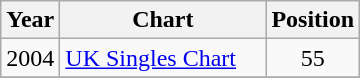<table class="wikitable editable">
<tr>
<th>Year</th>
<th width="130">Chart</th>
<th>Position</th>
</tr>
<tr>
<td>2004</td>
<td><a href='#'>UK Singles Chart</a></td>
<td align="center">55</td>
</tr>
<tr>
</tr>
</table>
